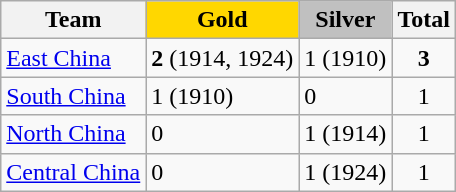<table class="wikitable sortable">
<tr>
<th>Team</th>
<th style=background:gold>Gold</th>
<th style=background:silver>Silver</th>
<th>Total</th>
</tr>
<tr>
<td><a href='#'>East China</a></td>
<td><strong>2</strong> (1914, 1924)</td>
<td>1 (1910)</td>
<td align=center><strong>3</strong></td>
</tr>
<tr>
<td><a href='#'>South China</a></td>
<td>1 (1910)</td>
<td>0</td>
<td align=center>1</td>
</tr>
<tr>
<td><a href='#'>North China</a></td>
<td>0</td>
<td>1 (1914)</td>
<td align=center>1</td>
</tr>
<tr>
<td><a href='#'>Central China</a></td>
<td>0</td>
<td>1 (1924)</td>
<td align=center>1</td>
</tr>
</table>
